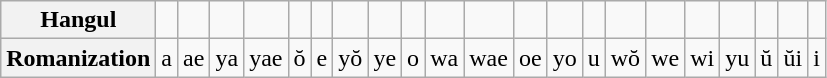<table class="wikitable" style="text-align:center">
<tr>
<th>Hangul</th>
<td></td>
<td></td>
<td></td>
<td></td>
<td></td>
<td></td>
<td></td>
<td></td>
<td></td>
<td></td>
<td></td>
<td></td>
<td></td>
<td></td>
<td></td>
<td></td>
<td></td>
<td></td>
<td></td>
<td></td>
<td></td>
</tr>
<tr>
<th>Romanization</th>
<td>a</td>
<td>ae</td>
<td>ya</td>
<td>yae</td>
<td>ŏ</td>
<td>e</td>
<td>yŏ</td>
<td>ye</td>
<td>o</td>
<td>wa</td>
<td>wae</td>
<td>oe</td>
<td>yo</td>
<td>u</td>
<td>wŏ</td>
<td>we</td>
<td>wi</td>
<td>yu</td>
<td>ŭ</td>
<td>ŭi</td>
<td>i</td>
</tr>
</table>
